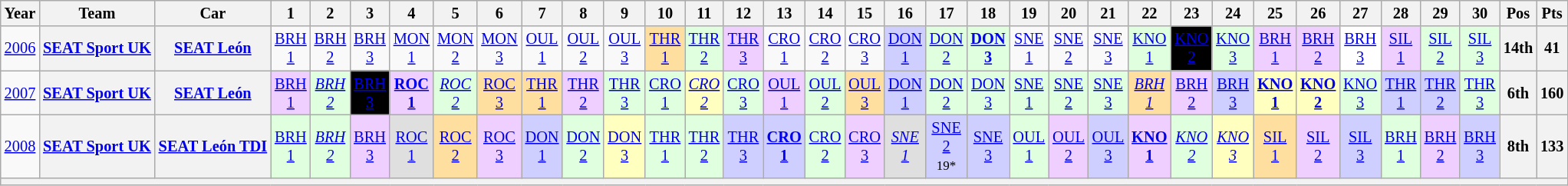<table class="wikitable" style="text-align:center; font-size:85%">
<tr>
<th>Year</th>
<th>Team</th>
<th>Car</th>
<th>1</th>
<th>2</th>
<th>3</th>
<th>4</th>
<th>5</th>
<th>6</th>
<th>7</th>
<th>8</th>
<th>9</th>
<th>10</th>
<th>11</th>
<th>12</th>
<th>13</th>
<th>14</th>
<th>15</th>
<th>16</th>
<th>17</th>
<th>18</th>
<th>19</th>
<th>20</th>
<th>21</th>
<th>22</th>
<th>23</th>
<th>24</th>
<th>25</th>
<th>26</th>
<th>27</th>
<th>28</th>
<th>29</th>
<th>30</th>
<th>Pos</th>
<th>Pts</th>
</tr>
<tr>
<td><a href='#'>2006</a></td>
<th nowrap><a href='#'>SEAT Sport UK</a></th>
<th nowrap><a href='#'>SEAT León</a></th>
<td><a href='#'>BRH<br>1</a></td>
<td><a href='#'>BRH<br>2</a></td>
<td><a href='#'>BRH<br>3</a></td>
<td><a href='#'>MON<br>1</a></td>
<td><a href='#'>MON<br>2</a></td>
<td><a href='#'>MON<br>3</a></td>
<td><a href='#'>OUL<br>1</a></td>
<td><a href='#'>OUL<br>2</a></td>
<td><a href='#'>OUL<br>3</a></td>
<td style="background:#FFDF9F;"><a href='#'>THR<br>1</a><br></td>
<td style="background:#DFFFDF;"><a href='#'>THR<br>2</a><br></td>
<td style="background:#EFCFFF;"><a href='#'>THR<br>3</a><br></td>
<td><a href='#'>CRO<br>1</a></td>
<td><a href='#'>CRO<br>2</a></td>
<td><a href='#'>CRO<br>3</a></td>
<td style="background:#CFCFFF;"><a href='#'>DON<br>1</a><br></td>
<td style="background:#DFFFDF;"><a href='#'>DON<br>2</a><br></td>
<td style="background:#DFFFDF;"><strong><a href='#'>DON<br>3</a></strong><br></td>
<td><a href='#'>SNE<br>1</a></td>
<td><a href='#'>SNE<br>2</a></td>
<td><a href='#'>SNE<br>3</a></td>
<td style="background:#DFFFDF;"><a href='#'>KNO<br>1</a><br></td>
<td style="background:#000000; color:white"><a href='#'><span>KNO<br>2</span></a><br></td>
<td style="background:#DFFFDF;"><a href='#'>KNO<br>3</a><br></td>
<td style="background:#EFCFFF;"><a href='#'>BRH<br>1</a><br></td>
<td style="background:#EFCFFF;"><a href='#'>BRH<br>2</a><br></td>
<td style="background:#FFFFFF;"><a href='#'>BRH<br>3</a><br></td>
<td style="background:#EFCFFF;"><a href='#'>SIL<br>1</a><br></td>
<td style="background:#DFFFDF;"><a href='#'>SIL<br>2</a><br></td>
<td style="background:#DFFFDF;"><a href='#'>SIL<br>3</a><br></td>
<th>14th</th>
<th>41</th>
</tr>
<tr>
<td><a href='#'>2007</a></td>
<th nowrap><a href='#'>SEAT Sport UK</a></th>
<th nowrap><a href='#'>SEAT León</a></th>
<td style="background:#EFCFFF;"><a href='#'>BRH<br>1</a><br></td>
<td style="background:#DFFFDF;"><em><a href='#'>BRH<br>2</a></em><br></td>
<td style="background:#000000; color:white"><a href='#'><span>BRH<br>3</span></a><br></td>
<td style="background:#EFCFFF;"><strong><a href='#'>ROC<br>1</a></strong><br></td>
<td style="background:#DFFFDF;"><em><a href='#'>ROC<br>2</a></em><br></td>
<td style="background:#FFDF9F;"><a href='#'>ROC<br>3</a><br></td>
<td style="background:#FFDF9F;"><a href='#'>THR<br>1</a><br></td>
<td style="background:#EFCFFF;"><a href='#'>THR<br>2</a><br></td>
<td style="background:#DFFFDF;"><a href='#'>THR<br>3</a><br></td>
<td style="background:#DFFFDF;"><a href='#'>CRO<br>1</a><br></td>
<td style="background:#FFFFBF;"><em><a href='#'>CRO<br>2</a></em><br></td>
<td style="background:#DFFFDF;"><a href='#'>CRO<br>3</a><br></td>
<td style="background:#EFCFFF;"><a href='#'>OUL<br>1</a><br></td>
<td style="background:#DFFFDF;"><a href='#'>OUL<br>2</a><br></td>
<td style="background:#FFDF9F;"><a href='#'>OUL<br>3</a><br></td>
<td style="background:#CFCFFF;"><a href='#'>DON<br>1</a><br></td>
<td style="background:#DFFFDF;"><a href='#'>DON<br>2</a><br></td>
<td style="background:#DFFFDF;"><a href='#'>DON<br>3</a><br></td>
<td style="background:#DFFFDF;"><a href='#'>SNE<br>1</a><br></td>
<td style="background:#DFFFDF;"><a href='#'>SNE<br>2</a><br></td>
<td style="background:#DFFFDF;"><a href='#'>SNE<br>3</a><br></td>
<td style="background:#FFDF9F;"><em><a href='#'>BRH<br>1</a></em><br></td>
<td style="background:#EFCFFF;"><a href='#'>BRH<br>2</a><br></td>
<td style="background:#CFCFFF;"><a href='#'>BRH<br>3</a><br></td>
<td style="background:#FFFFBF;"><strong><a href='#'>KNO<br>1</a></strong><br></td>
<td style="background:#FFFFBF;"><strong><a href='#'>KNO<br>2</a></strong><br></td>
<td style="background:#DFFFDF;"><a href='#'>KNO<br>3</a><br></td>
<td style="background:#CFCFFF;"><a href='#'>THR<br>1</a><br></td>
<td style="background:#CFCFFF;"><a href='#'>THR<br>2</a><br></td>
<td style="background:#DFFFDF;"><a href='#'>THR<br>3</a><br></td>
<th>6th</th>
<th>160</th>
</tr>
<tr>
<td><a href='#'>2008</a></td>
<th nowrap><a href='#'>SEAT Sport UK</a></th>
<th nowrap><a href='#'>SEAT León TDI</a></th>
<td style="background:#DFFFDF;"><a href='#'>BRH<br>1</a><br></td>
<td style="background:#DFFFDF;"><em><a href='#'>BRH<br>2</a></em><br></td>
<td style="background:#EFCFFF;"><a href='#'>BRH<br>3</a><br></td>
<td style="background:#DFDFDF;"><a href='#'>ROC<br>1</a><br></td>
<td style="background:#FFDF9F;"><a href='#'>ROC<br>2</a><br></td>
<td style="background:#EFCFFF;"><a href='#'>ROC<br>3</a><br></td>
<td style="background:#CFCFFF;"><a href='#'>DON<br>1</a><br></td>
<td style="background:#DFFFDF;"><a href='#'>DON<br>2</a><br></td>
<td style="background:#FFFFBF;"><a href='#'>DON<br>3</a><br></td>
<td style="background:#DFFFDF;"><a href='#'>THR<br>1</a><br></td>
<td style="background:#DFFFDF;"><a href='#'>THR<br>2</a><br></td>
<td style="background:#CFCFFF;"><a href='#'>THR<br>3</a><br></td>
<td style="background:#CFCFFF;"><strong><a href='#'>CRO<br>1</a></strong><br></td>
<td style="background:#DFFFDF;"><a href='#'>CRO<br>2</a><br></td>
<td style="background:#EFCFFF;"><a href='#'>CRO<br>3</a><br></td>
<td style="background:#DFDFDF;"><em><a href='#'>SNE<br>1</a></em><br></td>
<td style="background:#CFCFFF;"><a href='#'>SNE<br>2</a><br><small>19*</small></td>
<td style="background:#CFCFFF;"><a href='#'>SNE<br>3</a><br></td>
<td style="background:#DFFFDF;"><a href='#'>OUL<br>1</a><br></td>
<td style="background:#EFCFFF;"><a href='#'>OUL<br>2</a><br></td>
<td style="background:#CFCFFF;"><a href='#'>OUL<br>3</a><br></td>
<td style="background:#EFCFFF;"><strong><a href='#'>KNO<br>1</a></strong><br></td>
<td style="background:#DFFFDF;"><em><a href='#'>KNO<br>2</a></em><br></td>
<td style="background:#FFFFBF;"><em><a href='#'>KNO<br>3</a></em><br></td>
<td style="background:#FFDF9F;"><a href='#'>SIL<br>1</a><br></td>
<td style="background:#EFCFFF;"><a href='#'>SIL<br>2</a><br></td>
<td style="background:#CFCFFF;"><a href='#'>SIL<br>3</a><br></td>
<td style="background:#DFFFDF;"><a href='#'>BRH<br>1</a><br></td>
<td style="background:#EFCFFF;"><a href='#'>BRH<br>2</a><br></td>
<td style="background:#CFCFFF;"><a href='#'>BRH<br>3</a><br></td>
<th>8th</th>
<th>133</th>
</tr>
<tr>
<th colspan="35"></th>
</tr>
</table>
